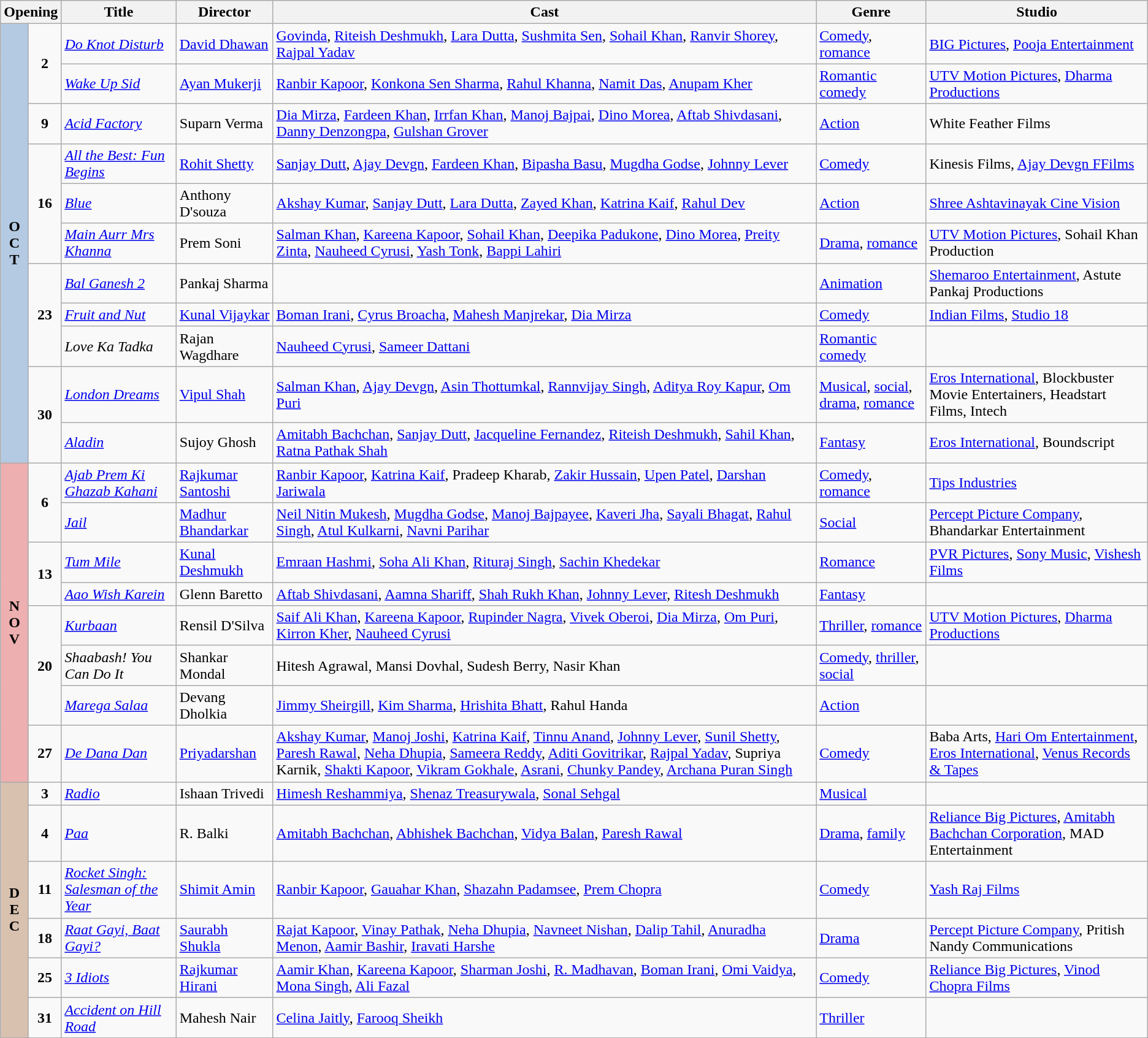<table class="wikitable">
<tr>
<th colspan="2">Opening</th>
<th>Title</th>
<th>Director</th>
<th>Cast</th>
<th>Genre</th>
<th>Studio</th>
</tr>
<tr October>
<td rowspan="11" valign="center" align="center" style="background:#b4cae3;"><strong>O<br>C<br>T</strong></td>
<td rowspan="2" align="center"><strong>2</strong></td>
<td><em><a href='#'>Do Knot Disturb</a></em></td>
<td><a href='#'>David Dhawan</a></td>
<td><a href='#'>Govinda</a>, <a href='#'>Riteish Deshmukh</a>, <a href='#'>Lara Dutta</a>, <a href='#'>Sushmita Sen</a>, <a href='#'>Sohail Khan</a>, <a href='#'>Ranvir Shorey</a>, <a href='#'>Rajpal Yadav</a></td>
<td><a href='#'>Comedy</a>, <a href='#'>romance</a></td>
<td><a href='#'>BIG Pictures</a>, <a href='#'>Pooja Entertainment</a></td>
</tr>
<tr>
<td><em><a href='#'>Wake Up Sid</a></em></td>
<td><a href='#'>Ayan Mukerji</a></td>
<td><a href='#'>Ranbir Kapoor</a>, <a href='#'>Konkona Sen Sharma</a>, <a href='#'>Rahul Khanna</a>, <a href='#'>Namit Das</a>, <a href='#'>Anupam Kher</a></td>
<td><a href='#'>Romantic comedy</a></td>
<td><a href='#'>UTV Motion Pictures</a>, <a href='#'>Dharma Productions</a></td>
</tr>
<tr>
<td rowspan="1" align="center"><strong>9</strong></td>
<td><em><a href='#'>Acid Factory</a></em></td>
<td>Suparn Verma</td>
<td><a href='#'>Dia Mirza</a>, <a href='#'>Fardeen Khan</a>, <a href='#'>Irrfan Khan</a>, <a href='#'>Manoj Bajpai</a>, <a href='#'>Dino Morea</a>, <a href='#'>Aftab Shivdasani</a>, <a href='#'>Danny Denzongpa</a>, <a href='#'>Gulshan Grover</a></td>
<td><a href='#'>Action</a></td>
<td>White Feather Films</td>
</tr>
<tr>
<td rowspan="3" align="center"><strong>16</strong></td>
<td><em><a href='#'>All the Best: Fun Begins</a></em></td>
<td><a href='#'>Rohit Shetty</a></td>
<td><a href='#'>Sanjay Dutt</a>, <a href='#'>Ajay Devgn</a>, <a href='#'>Fardeen Khan</a>, <a href='#'>Bipasha Basu</a>, <a href='#'>Mugdha Godse</a>, <a href='#'>Johnny Lever</a></td>
<td><a href='#'>Comedy</a></td>
<td>Kinesis Films, <a href='#'>Ajay Devgn FFilms</a></td>
</tr>
<tr>
<td><em><a href='#'>Blue</a></em></td>
<td>Anthony D'souza</td>
<td><a href='#'>Akshay Kumar</a>, <a href='#'>Sanjay Dutt</a>, <a href='#'>Lara Dutta</a>, <a href='#'>Zayed Khan</a>, <a href='#'>Katrina Kaif</a>, <a href='#'>Rahul Dev</a></td>
<td><a href='#'>Action</a></td>
<td><a href='#'>Shree Ashtavinayak Cine Vision</a></td>
</tr>
<tr>
<td><em><a href='#'>Main Aurr Mrs Khanna</a></em></td>
<td>Prem Soni</td>
<td><a href='#'>Salman Khan</a>, <a href='#'>Kareena Kapoor</a>, <a href='#'>Sohail Khan</a>, <a href='#'>Deepika Padukone</a>, <a href='#'>Dino Morea</a>, <a href='#'>Preity Zinta</a>, <a href='#'>Nauheed Cyrusi</a>, <a href='#'>Yash Tonk</a>, <a href='#'>Bappi Lahiri</a></td>
<td><a href='#'>Drama</a>, <a href='#'>romance</a></td>
<td><a href='#'>UTV Motion Pictures</a>, Sohail Khan Production</td>
</tr>
<tr>
<td rowspan="3" align="center"><strong>23</strong></td>
<td><em><a href='#'>Bal Ganesh 2</a></em></td>
<td>Pankaj Sharma</td>
<td></td>
<td><a href='#'>Animation</a></td>
<td><a href='#'>Shemaroo Entertainment</a>, Astute Pankaj Productions</td>
</tr>
<tr>
<td><em><a href='#'>Fruit and Nut</a></em></td>
<td><a href='#'>Kunal Vijaykar</a></td>
<td><a href='#'>Boman Irani</a>, <a href='#'>Cyrus Broacha</a>, <a href='#'>Mahesh Manjrekar</a>, <a href='#'>Dia Mirza</a></td>
<td><a href='#'>Comedy</a></td>
<td><a href='#'>Indian Films</a>, <a href='#'>Studio 18</a></td>
</tr>
<tr>
<td><em>Love Ka Tadka</em></td>
<td>Rajan Wagdhare</td>
<td><a href='#'>Nauheed Cyrusi</a>, <a href='#'>Sameer Dattani</a></td>
<td><a href='#'>Romantic comedy</a></td>
<td></td>
</tr>
<tr>
<td rowspan="2" align="center"><strong>30</strong></td>
<td><em><a href='#'>London Dreams</a></em></td>
<td><a href='#'>Vipul Shah</a></td>
<td><a href='#'>Salman Khan</a>, <a href='#'>Ajay Devgn</a>, <a href='#'>Asin Thottumkal</a>, <a href='#'>Rannvijay Singh</a>, <a href='#'>Aditya Roy Kapur</a>, <a href='#'>Om Puri</a></td>
<td><a href='#'>Musical</a>, <a href='#'>social</a>, <a href='#'>drama</a>, <a href='#'>romance</a></td>
<td><a href='#'>Eros International</a>, Blockbuster Movie Entertainers, Headstart Films, Intech</td>
</tr>
<tr>
<td><em><a href='#'>Aladin</a></em></td>
<td>Sujoy Ghosh</td>
<td><a href='#'>Amitabh Bachchan</a>, <a href='#'>Sanjay Dutt</a>, <a href='#'>Jacqueline Fernandez</a>, <a href='#'>Riteish Deshmukh</a>, <a href='#'>Sahil Khan</a>, <a href='#'>Ratna Pathak Shah</a></td>
<td><a href='#'>Fantasy</a></td>
<td><a href='#'>Eros International</a>, Boundscript</td>
</tr>
<tr November>
<td rowspan="8" valign="center" align="center" style="background:#edafaf;"><strong>N<br>O<br>V</strong></td>
<td rowspan="2" align="center"><strong>6</strong></td>
<td><em><a href='#'>Ajab Prem Ki Ghazab Kahani</a></em></td>
<td><a href='#'>Rajkumar Santoshi</a></td>
<td><a href='#'>Ranbir Kapoor</a>, <a href='#'>Katrina Kaif</a>, Pradeep Kharab, <a href='#'>Zakir Hussain</a>, <a href='#'>Upen Patel</a>, <a href='#'>Darshan Jariwala</a></td>
<td><a href='#'>Comedy</a>, <a href='#'>romance</a></td>
<td><a href='#'>Tips Industries</a></td>
</tr>
<tr>
<td><em><a href='#'>Jail</a></em></td>
<td><a href='#'>Madhur Bhandarkar</a></td>
<td><a href='#'>Neil Nitin Mukesh</a>, <a href='#'>Mugdha Godse</a>, <a href='#'>Manoj Bajpayee</a>, <a href='#'>Kaveri Jha</a>, <a href='#'>Sayali Bhagat</a>, <a href='#'>Rahul Singh</a>, <a href='#'>Atul Kulkarni</a>, <a href='#'>Navni Parihar</a></td>
<td><a href='#'>Social</a></td>
<td><a href='#'>Percept Picture Company</a>, Bhandarkar Entertainment</td>
</tr>
<tr>
<td rowspan="2" align="center"><strong>13</strong></td>
<td><em><a href='#'>Tum Mile</a></em></td>
<td><a href='#'>Kunal Deshmukh</a></td>
<td><a href='#'>Emraan Hashmi</a>, <a href='#'>Soha Ali Khan</a>, <a href='#'>Rituraj Singh</a>, <a href='#'>Sachin Khedekar</a></td>
<td><a href='#'>Romance</a></td>
<td><a href='#'>PVR Pictures</a>, <a href='#'>Sony Music</a>, <a href='#'>Vishesh Films</a></td>
</tr>
<tr>
<td><em><a href='#'>Aao Wish Karein</a></em></td>
<td>Glenn Baretto</td>
<td><a href='#'>Aftab Shivdasani</a>, <a href='#'>Aamna Shariff</a>, <a href='#'>Shah Rukh Khan</a>, <a href='#'>Johnny Lever</a>, <a href='#'>Ritesh Deshmukh</a></td>
<td><a href='#'>Fantasy</a></td>
<td></td>
</tr>
<tr>
<td rowspan="3" align="center"><strong>20</strong></td>
<td><em><a href='#'>Kurbaan</a></em></td>
<td>Rensil D'Silva</td>
<td><a href='#'>Saif Ali Khan</a>, <a href='#'>Kareena Kapoor</a>, <a href='#'>Rupinder Nagra</a>, <a href='#'>Vivek Oberoi</a>, <a href='#'>Dia Mirza</a>, <a href='#'>Om Puri</a>, <a href='#'>Kirron Kher</a>, <a href='#'>Nauheed Cyrusi</a></td>
<td><a href='#'>Thriller</a>, <a href='#'>romance</a></td>
<td><a href='#'>UTV Motion Pictures</a>, <a href='#'>Dharma Productions</a></td>
</tr>
<tr>
<td><em>Shaabash! You Can Do It</em></td>
<td>Shankar Mondal</td>
<td>Hitesh Agrawal, Mansi Dovhal, Sudesh Berry, Nasir Khan</td>
<td><a href='#'>Comedy</a>, <a href='#'>thriller</a>, <a href='#'>social</a></td>
<td></td>
</tr>
<tr>
<td><em><a href='#'>Marega Salaa</a></em></td>
<td>Devang Dholkia</td>
<td><a href='#'>Jimmy Sheirgill</a>, <a href='#'>Kim Sharma</a>, <a href='#'>Hrishita Bhatt</a>, Rahul Handa</td>
<td><a href='#'>Action</a></td>
<td></td>
</tr>
<tr>
<td rowspan="1" align="center"><strong>27</strong></td>
<td><em><a href='#'>De Dana Dan</a> </em></td>
<td><a href='#'>Priyadarshan</a></td>
<td><a href='#'>Akshay Kumar</a>, <a href='#'>Manoj Joshi</a>, <a href='#'>Katrina Kaif</a>, <a href='#'>Tinnu Anand</a>, <a href='#'>Johnny Lever</a>, <a href='#'>Sunil Shetty</a>, <a href='#'>Paresh Rawal</a>, <a href='#'>Neha Dhupia</a>, <a href='#'>Sameera Reddy</a>, <a href='#'>Aditi Govitrikar</a>, <a href='#'>Rajpal Yadav</a>, Supriya Karnik, <a href='#'>Shakti Kapoor</a>, <a href='#'>Vikram Gokhale</a>, <a href='#'>Asrani</a>, <a href='#'>Chunky Pandey</a>, <a href='#'>Archana Puran Singh</a></td>
<td><a href='#'>Comedy</a></td>
<td>Baba Arts, <a href='#'>Hari Om Entertainment</a>, <a href='#'>Eros International</a>, <a href='#'>Venus Records & Tapes</a></td>
</tr>
<tr December>
<td rowspan="8" valign="center" align="center" style="background:#d9c1b0;"><strong>D<br>E<br>C</strong></td>
<td rowspan="1" align="center"><strong>3</strong></td>
<td><em><a href='#'>Radio</a></em></td>
<td>Ishaan Trivedi</td>
<td><a href='#'>Himesh Reshammiya</a>, <a href='#'>Shenaz Treasurywala</a>, <a href='#'>Sonal Sehgal</a></td>
<td><a href='#'>Musical</a></td>
<td></td>
</tr>
<tr>
<td rowspan="1" align="center"><strong>4</strong></td>
<td><em><a href='#'>Paa</a></em></td>
<td>R. Balki</td>
<td><a href='#'>Amitabh Bachchan</a>, <a href='#'>Abhishek Bachchan</a>, <a href='#'>Vidya Balan</a>, <a href='#'>Paresh Rawal</a></td>
<td><a href='#'>Drama</a>, <a href='#'>family</a></td>
<td><a href='#'>Reliance Big Pictures</a>, <a href='#'>Amitabh Bachchan Corporation</a>, MAD Entertainment</td>
</tr>
<tr>
<td rowspan="1" align="center"><strong>11</strong></td>
<td><em><a href='#'>Rocket Singh: Salesman of the Year</a></em></td>
<td><a href='#'>Shimit Amin</a></td>
<td><a href='#'>Ranbir Kapoor</a>, <a href='#'>Gauahar Khan</a>, <a href='#'>Shazahn Padamsee</a>, <a href='#'>Prem Chopra</a></td>
<td><a href='#'>Comedy</a></td>
<td><a href='#'>Yash Raj Films</a></td>
</tr>
<tr>
<td rowspan="1" align="center"><strong>18</strong></td>
<td><em><a href='#'>Raat Gayi, Baat Gayi?</a></em></td>
<td><a href='#'>Saurabh Shukla</a></td>
<td><a href='#'>Rajat Kapoor</a>, <a href='#'>Vinay Pathak</a>, <a href='#'>Neha Dhupia</a>, <a href='#'>Navneet Nishan</a>, <a href='#'>Dalip Tahil</a>, <a href='#'>Anuradha Menon</a>, <a href='#'>Aamir Bashir</a>, <a href='#'>Iravati Harshe</a></td>
<td><a href='#'>Drama</a></td>
<td><a href='#'>Percept Picture Company</a>, Pritish Nandy Communications</td>
</tr>
<tr>
<td rowspan="1" align="center"><strong>25</strong></td>
<td><em><a href='#'>3 Idiots</a></em></td>
<td><a href='#'>Rajkumar Hirani</a></td>
<td><a href='#'>Aamir Khan</a>, <a href='#'>Kareena Kapoor</a>, <a href='#'>Sharman Joshi</a>, <a href='#'>R. Madhavan</a>, <a href='#'>Boman Irani</a>, <a href='#'>Omi Vaidya</a>, <a href='#'>Mona Singh</a>, <a href='#'>Ali Fazal</a></td>
<td><a href='#'>Comedy</a></td>
<td><a href='#'>Reliance Big Pictures</a>, <a href='#'>Vinod Chopra Films</a></td>
</tr>
<tr>
<td rowspan="1" align="center"><strong>31</strong></td>
<td><em><a href='#'>Accident on Hill Road</a></em></td>
<td>Mahesh Nair</td>
<td><a href='#'>Celina Jaitly</a>, <a href='#'>Farooq Sheikh</a></td>
<td><a href='#'>Thriller</a></td>
<td></td>
</tr>
<tr>
</tr>
</table>
